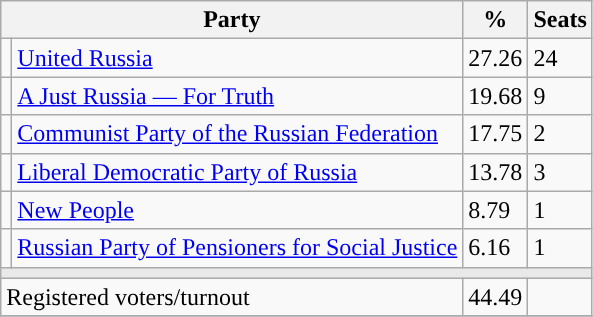<table class="wikitable">
<tr>
<th colspan=2>Party</th>
<th>%</th>
<th>Seats</th>
</tr>
<tr>
<td style="background:"></td>
<td><a href='#'>United Russia</a></td>
<td>27.26</td>
<td>24</td>
</tr>
<tr>
<td style="background:"></td>
<td><a href='#'>A Just Russia — For Truth</a></td>
<td>19.68</td>
<td>9</td>
</tr>
<tr>
<td style="background:"></td>
<td><a href='#'>Communist Party of the Russian Federation</a></td>
<td>17.75</td>
<td>2</td>
</tr>
<tr>
<td style="background:"></td>
<td><a href='#'>Liberal Democratic Party of Russia</a></td>
<td>13.78</td>
<td>3</td>
</tr>
<tr>
<td style="background:"></td>
<td><a href='#'>New People</a></td>
<td>8.79</td>
<td>1</td>
</tr>
<tr>
<td style="background:"></td>
<td><a href='#'>Russian Party of Pensioners for Social Justice</a></td>
<td>6.16</td>
<td>1</td>
</tr>
<tr>
<td colspan=4 style="background:#E9E9E9;"></td>
</tr>
<tr>
<td align=left colspan=2>Registered voters/turnout</td>
<td>44.49</td>
<td></td>
</tr>
<tr>
</tr>
</table>
